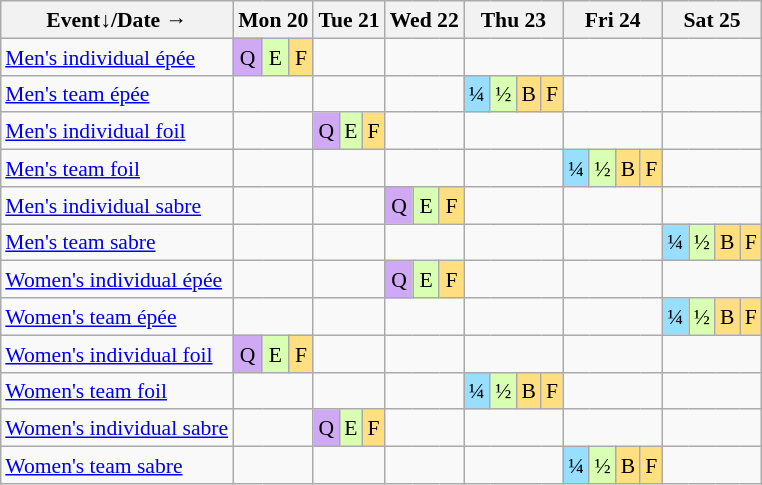<table class="wikitable" style="margin:0.5em auto; font-size:90%; line-height:1.25em;">
<tr style="text-align:center;">
<th>Event↓/Date →</th>
<th colspan="3">Mon 20</th>
<th colspan="3">Tue 21</th>
<th colspan="3">Wed 22</th>
<th colspan="4">Thu 23</th>
<th colspan="4">Fri 24</th>
<th colspan="4">Sat 25</th>
</tr>
<tr style="text-align:center;">
<td style="text-align:left;"><a href='#'>Men's individual épée</a></td>
<td style="background-color:#D0A9F5;">Q</td>
<td style="background-color:#D9FFB2;">E</td>
<td style="background-color:#FFDF80;">F</td>
<td colspan="3"></td>
<td colspan="3"></td>
<td colspan="4"></td>
<td colspan="4"></td>
<td colspan="4"></td>
</tr>
<tr style="text-align:center;">
<td style="text-align:left;"><a href='#'>Men's team épée</a></td>
<td colspan="3"></td>
<td colspan="3"></td>
<td colspan="3"></td>
<td style="background-color:#97DEFF;">¼</td>
<td style="background-color:#D9FFB2;">½</td>
<td style="background-color:#FFDF80;">B</td>
<td style="background-color:#FFDF80;">F</td>
<td colspan="4"></td>
<td colspan="4"></td>
</tr>
<tr style="text-align:center;">
<td style="text-align:left;"><a href='#'>Men's individual foil</a></td>
<td colspan="3"></td>
<td style="background-color:#D0A9F5;">Q</td>
<td style="background-color:#D9FFB2;">E</td>
<td style="background-color:#FFDF80;">F</td>
<td colspan="3"></td>
<td colspan="4"></td>
<td colspan="4"></td>
<td colspan="4"></td>
</tr>
<tr style="text-align:center;">
<td style="text-align:left;"><a href='#'>Men's team foil</a></td>
<td colspan="3"></td>
<td colspan="3"></td>
<td colspan="3"></td>
<td colspan="4"></td>
<td style="background-color:#97DEFF;">¼</td>
<td style="background-color:#D9FFB2;">½</td>
<td style="background-color:#FFDF80;">B</td>
<td style="background-color:#FFDF80;">F</td>
<td colspan="4"></td>
</tr>
<tr style="text-align:center;">
<td style="text-align:left;"><a href='#'>Men's individual sabre</a></td>
<td colspan="3"></td>
<td colspan="3"></td>
<td style="background-color:#D0A9F5;">Q</td>
<td style="background-color:#D9FFB2;">E</td>
<td style="background-color:#FFDF80;">F</td>
<td colspan="4"></td>
<td colspan="4"></td>
<td colspan="4"></td>
</tr>
<tr style="text-align:center;">
<td style="text-align:left;"><a href='#'>Men's team sabre</a></td>
<td colspan="3"></td>
<td colspan="3"></td>
<td colspan="3"></td>
<td colspan="4"></td>
<td colspan="4"></td>
<td style="background-color:#97DEFF;">¼</td>
<td style="background-color:#D9FFB2;">½</td>
<td style="background-color:#FFDF80;">B</td>
<td style="background-color:#FFDF80;">F</td>
</tr>
<tr style="text-align:center;">
<td style="text-align:left;"><a href='#'>Women's individual épée</a></td>
<td colspan="3"></td>
<td colspan="3"></td>
<td style="background-color:#D0A9F5;">Q</td>
<td style="background-color:#D9FFB2;">E</td>
<td style="background-color:#FFDF80;">F</td>
<td colspan="4"></td>
<td colspan="4"></td>
<td colspan="4"></td>
</tr>
<tr style="text-align:center;">
<td style="text-align:left;"><a href='#'>Women's team épée</a></td>
<td colspan="3"></td>
<td colspan="3"></td>
<td colspan="3"></td>
<td colspan="4"></td>
<td colspan="4"></td>
<td style="background-color:#97DEFF;">¼</td>
<td style="background-color:#D9FFB2;">½</td>
<td style="background-color:#FFDF80;">B</td>
<td style="background-color:#FFDF80;">F</td>
</tr>
<tr style="text-align:center;">
<td style="text-align:left;"><a href='#'>Women's individual foil</a></td>
<td style="background-color:#D0A9F5;">Q</td>
<td style="background-color:#D9FFB2;">E</td>
<td style="background-color:#FFDF80;">F</td>
<td colspan="3"></td>
<td colspan="3"></td>
<td colspan="4"></td>
<td colspan="4"></td>
<td colspan="4"></td>
</tr>
<tr style="text-align:center;">
<td style="text-align:left;"><a href='#'>Women's team foil</a></td>
<td colspan="3"></td>
<td colspan="3"></td>
<td colspan="3"></td>
<td style="background-color:#97DEFF;">¼</td>
<td style="background-color:#D9FFB2;">½</td>
<td style="background-color:#FFDF80;">B</td>
<td style="background-color:#FFDF80;">F</td>
<td colspan="4"></td>
<td colspan="4"></td>
</tr>
<tr style="text-align:center;">
<td style="text-align:left;"><a href='#'>Women's individual sabre</a></td>
<td colspan="3"></td>
<td style="background-color:#D0A9F5;">Q</td>
<td style="background-color:#D9FFB2;">E</td>
<td style="background-color:#FFDF80;">F</td>
<td colspan="3"></td>
<td colspan="4"></td>
<td colspan="4"></td>
<td colspan="4"></td>
</tr>
<tr style="text-align:center;">
<td style="text-align:left;"><a href='#'>Women's team sabre</a></td>
<td colspan="3"></td>
<td colspan="3"></td>
<td colspan="3"></td>
<td colspan="4"></td>
<td style="background-color:#97DEFF;">¼</td>
<td style="background-color:#D9FFB2;">½</td>
<td style="background-color:#FFDF80;">B</td>
<td style="background-color:#FFDF80;">F</td>
<td colspan="4"></td>
</tr>
</table>
